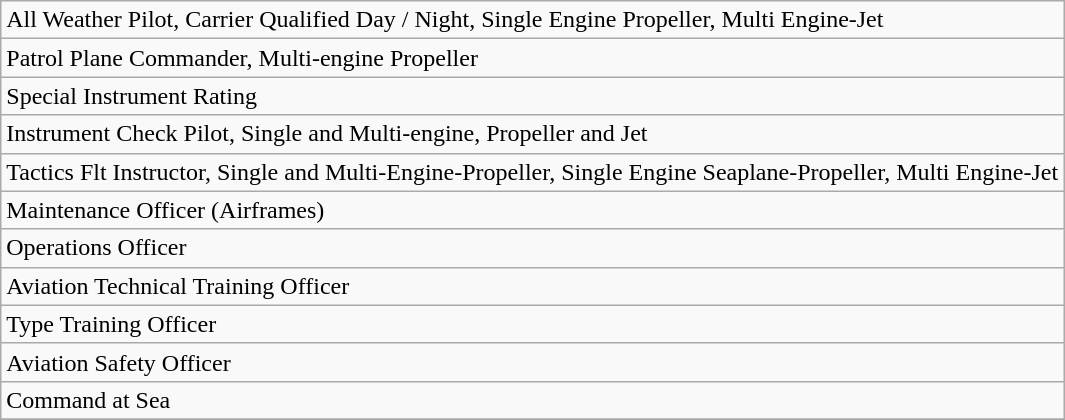<table class="wikitable mw-collapsible mw-collapsed">
<tr>
<td>All Weather Pilot, Carrier Qualified Day / Night, Single Engine Propeller, Multi Engine-Jet</td>
</tr>
<tr>
<td>Patrol Plane Commander, Multi-engine Propeller</td>
</tr>
<tr>
<td>Special Instrument Rating</td>
</tr>
<tr>
<td>Instrument Check Pilot, Single and Multi-engine, Propeller and Jet</td>
</tr>
<tr>
<td>Tactics Flt Instructor, Single and Multi-Engine-Propeller, Single Engine Seaplane-Propeller, Multi Engine-Jet</td>
</tr>
<tr>
<td>Maintenance Officer (Airframes)</td>
</tr>
<tr>
<td>Operations Officer</td>
</tr>
<tr>
<td>Aviation Technical Training Officer</td>
</tr>
<tr>
<td>Type Training Officer</td>
</tr>
<tr>
<td>Aviation Safety Officer</td>
</tr>
<tr>
<td>Command at Sea</td>
</tr>
<tr>
</tr>
</table>
